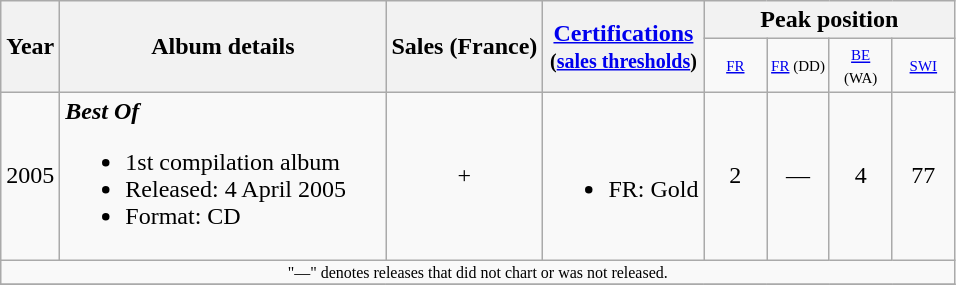<table class="wikitable" style=text-align:center;>
<tr>
<th rowspan="2" width="3">Year</th>
<th width="210" rowspan="2">Album details</th>
<th rowspan="2">Sales (France)</th>
<th rowspan="2"><a href='#'>Certifications</a><br><small>(<a href='#'>sales thresholds</a>)</small></th>
<th colspan="4">Peak position</th>
</tr>
<tr ---->
<td style="width:3em;font-size:75%"><small><a href='#'>FR</a></small> <br></td>
<td style="width:3em;font-size:75%"><small><a href='#'>FR</a> (DD)</small></td>
<td style="width:3em;font-size:75%"><small><a href='#'>BE</a> (WA)</small> <br></td>
<td style="width:3em;font-size:75%"><small><a href='#'>SWI</a></small> <br></td>
</tr>
<tr ---->
<td>2005</td>
<td align="left"><strong><em>Best Of</em></strong><br><ul><li>1st compilation album</li><li>Released: 4 April 2005</li><li>Format: CD</li></ul></td>
<td align="center">+</td>
<td align="left"><br><ul><li>FR: Gold</li></ul></td>
<td align="center">2</td>
<td align="center">—</td>
<td align="center">4</td>
<td align="center">77</td>
</tr>
<tr>
<td colspan="20" style="font-size:8pt">"—" denotes releases that did not chart or was not released.</td>
</tr>
<tr>
</tr>
</table>
